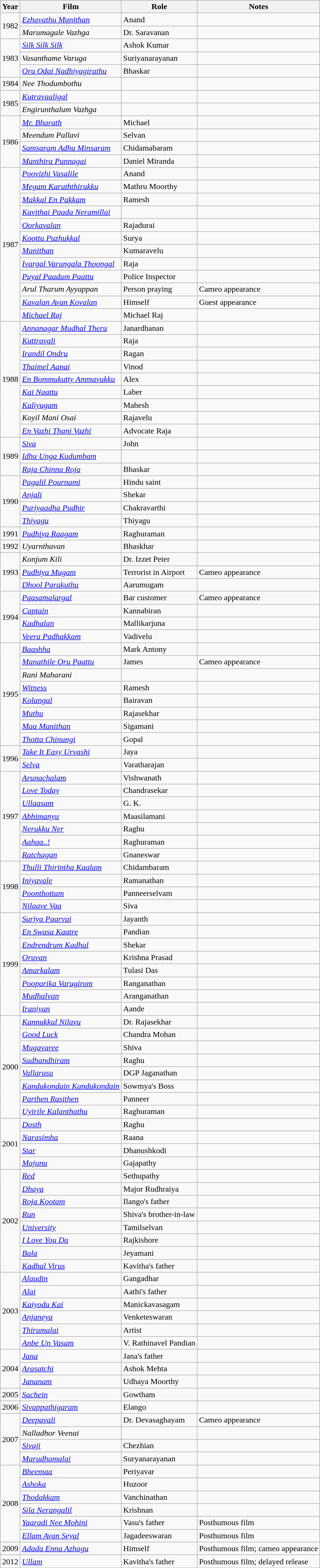<table class="wikitable sortable">
<tr>
<th>Year</th>
<th>Film</th>
<th>Role</th>
<th>Notes</th>
</tr>
<tr>
<td rowspan=2>1982</td>
<td><em><a href='#'>Ezhavathu Manithan</a></em></td>
<td>Anand</td>
<td></td>
</tr>
<tr>
<td><em>Marumagale Vazhga</em></td>
<td>Dr. Saravanan</td>
<td></td>
</tr>
<tr>
<td rowspan="3">1983</td>
<td><em><a href='#'>Silk Silk Silk</a></em></td>
<td>Ashok Kumar</td>
<td></td>
</tr>
<tr>
<td><em>Vasanthame Varuga</em></td>
<td>Suriyanarayanan</td>
<td></td>
</tr>
<tr>
<td><em><a href='#'>Oru Odai Nadhiyagirathu</a></em></td>
<td>Bhaskar</td>
<td></td>
</tr>
<tr>
<td rowspan=1>1984</td>
<td><em>Nee Thodumbothu</em></td>
<td></td>
<td></td>
</tr>
<tr>
<td rowspan=2>1985</td>
<td><em><a href='#'>Kutravaaligal</a></em></td>
<td></td>
<td></td>
</tr>
<tr>
<td><em>Engirunthalum Vazhga</em></td>
<td></td>
<td></td>
</tr>
<tr>
<td rowspan=4>1986</td>
<td><em><a href='#'>Mr. Bharath</a></em></td>
<td>Michael</td>
<td></td>
</tr>
<tr>
<td><em>Meendum Pallavi</em></td>
<td>Selvan</td>
<td></td>
</tr>
<tr>
<td><em><a href='#'>Samsaram Adhu Minsaram</a></em></td>
<td>Chidamabaram</td>
<td></td>
</tr>
<tr>
<td><em><a href='#'>Manthira Punnagai</a></em></td>
<td>Daniel Miranda</td>
<td></td>
</tr>
<tr>
<td rowspan="12">1987</td>
<td><em><a href='#'>Poovizhi Vasalile</a></em></td>
<td>Anand</td>
<td></td>
</tr>
<tr>
<td><em><a href='#'>Megam Karuththirukku</a></em></td>
<td>Mathru Moorthy</td>
<td></td>
</tr>
<tr>
<td><em><a href='#'>Makkal En Pakkam</a></em></td>
<td>Ramesh</td>
<td></td>
</tr>
<tr>
<td><em><a href='#'>Kavithai Paada Neramillai</a></em></td>
<td></td>
<td></td>
</tr>
<tr>
<td><em><a href='#'>Oorkavalan</a></em></td>
<td>Rajadurai</td>
<td></td>
</tr>
<tr>
<td><em><a href='#'>Koottu Puzhukkal</a></em></td>
<td>Surya</td>
<td></td>
</tr>
<tr>
<td><em><a href='#'>Manithan</a></em></td>
<td>Kumaravelu</td>
<td></td>
</tr>
<tr>
<td><em><a href='#'>Ivargal Varungala Thoongal</a></em></td>
<td>Raja</td>
<td></td>
</tr>
<tr>
<td><em><a href='#'>Puyal Paadum Paattu</a></em></td>
<td>Police Inspector</td>
<td></td>
</tr>
<tr>
<td><em>Arul Tharum Ayyappan</em></td>
<td>Person praying</td>
<td>Cameo appearance</td>
</tr>
<tr>
<td><a href='#'><em>Kavalan Avan Kovalan</em></a></td>
<td>Himself</td>
<td>Guest appearance</td>
</tr>
<tr>
<td><em><a href='#'>Michael Raj</a></em></td>
<td>Michael Raj</td>
<td></td>
</tr>
<tr>
<td rowspan="9">1988</td>
<td><em><a href='#'>Annanagar Mudhal Theru</a></em></td>
<td>Janardhanan</td>
<td></td>
</tr>
<tr>
<td><em><a href='#'>Kuttravali</a></em></td>
<td>Raja</td>
<td></td>
</tr>
<tr>
<td><em><a href='#'>Irandil Ondru</a></em></td>
<td>Ragan</td>
<td></td>
</tr>
<tr>
<td><em><a href='#'>Thaimel Aanai</a></em></td>
<td>Vinod</td>
<td></td>
</tr>
<tr>
<td><em><a href='#'>En Bommukutty Ammavukku</a></em></td>
<td>Alex</td>
<td></td>
</tr>
<tr>
<td><em><a href='#'>Kai Naattu</a></em></td>
<td>Laber</td>
<td></td>
</tr>
<tr>
<td><em><a href='#'>Kaliyugam</a></em></td>
<td>Mahesh</td>
<td></td>
</tr>
<tr>
<td><em>Koyil Mani Osai</em></td>
<td>Rajavelu</td>
<td></td>
</tr>
<tr>
<td><em><a href='#'>En Vazhi Thani Vazhi</a></em></td>
<td>Advocate Raja</td>
<td></td>
</tr>
<tr>
<td rowspan=3>1989</td>
<td><em><a href='#'>Siva</a></em></td>
<td>John</td>
<td></td>
</tr>
<tr>
<td><em><a href='#'>Idhu Unga Kudumbam</a></em></td>
<td></td>
<td></td>
</tr>
<tr>
<td><em><a href='#'>Raja Chinna Roja</a></em></td>
<td>Bhaskar</td>
<td></td>
</tr>
<tr>
<td rowspan=4>1990</td>
<td><em><a href='#'>Pagalil Pournami</a></em></td>
<td>Hindu saint</td>
<td></td>
</tr>
<tr>
<td><em><a href='#'>Anjali</a></em></td>
<td>Shekar</td>
<td></td>
</tr>
<tr>
<td><em><a href='#'>Puriyaadha Pudhir</a></em></td>
<td>Chakravarthi</td>
<td></td>
</tr>
<tr>
<td><em><a href='#'>Thiyagu</a></em></td>
<td>Thiyagu</td>
<td></td>
</tr>
<tr>
<td>1991</td>
<td><em><a href='#'>Pudhiya Raagam</a></em></td>
<td>Raghuraman</td>
<td></td>
</tr>
<tr>
<td>1992</td>
<td><em>Uyarnthavan</em></td>
<td>Bhaskhar</td>
<td></td>
</tr>
<tr>
<td rowspan=3>1993</td>
<td><em>Konjum Kili</em></td>
<td>Dr. Izzet Peter</td>
<td></td>
</tr>
<tr>
<td><em><a href='#'>Pudhiya Mugam</a></em></td>
<td>Terrorist in Airport</td>
<td>Cameo appearance</td>
</tr>
<tr>
<td><em><a href='#'>Dhool Parakuthu</a></em></td>
<td>Aarumugam</td>
<td></td>
</tr>
<tr>
<td rowspan=4>1994</td>
<td><em><a href='#'>Paasamalargal</a></em></td>
<td>Bar customer</td>
<td>Cameo appearance</td>
</tr>
<tr>
<td><em><a href='#'>Captain</a></em></td>
<td>Kannabiran</td>
<td></td>
</tr>
<tr>
<td><em><a href='#'>Kadhalan</a></em></td>
<td>Mallikarjuna</td>
<td></td>
</tr>
<tr>
<td><em><a href='#'>Veera Padhakkam</a></em></td>
<td>Vadivelu</td>
<td></td>
</tr>
<tr>
<td rowspan=8>1995</td>
<td><em><a href='#'>Baashha</a></em></td>
<td>Mark Antony</td>
<td></td>
</tr>
<tr>
<td><em><a href='#'>Manathile Oru Paattu</a></em></td>
<td>James</td>
<td>Cameo appearance</td>
</tr>
<tr>
<td><em>Rani Maharani</em></td>
<td></td>
<td></td>
</tr>
<tr>
<td><em><a href='#'>Witness</a></em></td>
<td>Ramesh</td>
<td></td>
</tr>
<tr>
<td><em><a href='#'>Kolangal</a></em></td>
<td>Bairavan</td>
<td></td>
</tr>
<tr>
<td><em><a href='#'>Muthu</a></em></td>
<td>Rajasekhar</td>
<td></td>
</tr>
<tr>
<td><em><a href='#'>Maa Manithan</a></em></td>
<td>Sigamani</td>
<td></td>
</tr>
<tr>
<td><em><a href='#'>Thotta Chinungi</a></em></td>
<td>Gopal</td>
<td></td>
</tr>
<tr>
<td rowspan=2>1996</td>
<td><em><a href='#'>Take It Easy Urvashi</a></em></td>
<td>Jaya</td>
<td></td>
</tr>
<tr>
<td><em><a href='#'>Selva</a></em></td>
<td>Varatharajan</td>
<td></td>
</tr>
<tr>
<td rowspan=7>1997</td>
<td><em><a href='#'>Arunachalam</a></em></td>
<td>Vishwanath</td>
<td></td>
</tr>
<tr>
<td><em><a href='#'>Love Today</a></em></td>
<td>Chandrasekar</td>
<td></td>
</tr>
<tr>
<td><em><a href='#'>Ullaasam</a></em></td>
<td>G. K.</td>
<td></td>
</tr>
<tr>
<td><em><a href='#'>Abhimanyu</a></em></td>
<td>Maasilamani</td>
<td></td>
</tr>
<tr>
<td><em><a href='#'>Nerukku Ner</a></em></td>
<td>Raghu</td>
<td></td>
</tr>
<tr>
<td><em><a href='#'>Aahaa..!</a></em></td>
<td>Raghuraman</td>
<td></td>
</tr>
<tr>
<td><em><a href='#'>Ratchagan</a></em></td>
<td>Gnaneswar</td>
<td></td>
</tr>
<tr>
<td rowspan=4>1998</td>
<td><em><a href='#'>Thulli Thirintha Kaalam</a></em></td>
<td>Chidambaram</td>
<td></td>
</tr>
<tr>
<td><em><a href='#'>Iniyavale</a></em></td>
<td>Ramanathan</td>
<td></td>
</tr>
<tr>
<td><em><a href='#'>Poonthottam</a></em></td>
<td>Panneerselvam</td>
<td></td>
</tr>
<tr>
<td><em><a href='#'>Nilaave Vaa</a></em></td>
<td>Siva</td>
<td></td>
</tr>
<tr>
<td rowspan=8>1999</td>
<td><em><a href='#'>Suriya Paarvai</a></em></td>
<td>Jayanth</td>
<td></td>
</tr>
<tr>
<td><em><a href='#'>En Swasa Kaatre</a></em></td>
<td>Pandian</td>
<td></td>
</tr>
<tr>
<td><em><a href='#'>Endrendrum Kadhal</a></em></td>
<td>Shekar</td>
<td></td>
</tr>
<tr>
<td><em><a href='#'>Oruvan</a></em></td>
<td>Krishna Prasad</td>
<td></td>
</tr>
<tr>
<td><em><a href='#'>Amarkalam</a></em></td>
<td>Tulasi Das</td>
<td></td>
</tr>
<tr>
<td><em><a href='#'>Pooparika Varugirom</a></em></td>
<td>Ranganathan</td>
<td></td>
</tr>
<tr>
<td><em><a href='#'>Mudhalvan</a></em></td>
<td>Aranganathan</td>
<td></td>
</tr>
<tr>
<td><em><a href='#'>Iraniyan</a></em></td>
<td>Aande</td>
<td></td>
</tr>
<tr>
<td rowspan=8>2000</td>
<td><em><a href='#'>Kannukkul Nilavu</a></em></td>
<td>Dr. Rajasekhar</td>
<td></td>
</tr>
<tr>
<td><em><a href='#'>Good Luck</a></em></td>
<td>Chandra Mohan</td>
<td></td>
</tr>
<tr>
<td><em><a href='#'>Mugavaree</a></em></td>
<td>Shiva</td>
<td></td>
</tr>
<tr>
<td><em><a href='#'>Sudhandhiram</a></em></td>
<td>Raghu</td>
<td></td>
</tr>
<tr>
<td><em><a href='#'>Vallarasu</a></em></td>
<td>DGP Jaganathan</td>
<td></td>
</tr>
<tr>
<td><em><a href='#'>Kandukondain Kandukondain</a></em></td>
<td>Sowmya's Boss</td>
<td></td>
</tr>
<tr>
<td><em><a href='#'>Parthen Rasithen</a></em></td>
<td>Panneer</td>
<td></td>
</tr>
<tr>
<td><em><a href='#'>Uyirile Kalanthathu</a></em></td>
<td>Raghuraman</td>
<td></td>
</tr>
<tr>
<td rowspan=4>2001</td>
<td><em><a href='#'>Dosth</a></em></td>
<td>Raghu</td>
<td></td>
</tr>
<tr>
<td><em><a href='#'>Narasimha</a></em></td>
<td>Raana</td>
<td></td>
</tr>
<tr>
<td><em><a href='#'>Star</a></em></td>
<td>Dhanushkodi</td>
<td></td>
</tr>
<tr>
<td><em><a href='#'>Majunu</a></em></td>
<td>Gajapathy</td>
<td></td>
</tr>
<tr>
<td rowspan=8>2002</td>
<td><em><a href='#'>Red</a></em></td>
<td>Sethupathy</td>
<td></td>
</tr>
<tr>
<td><em><a href='#'>Dhaya</a></em></td>
<td>Major Rudhraiya</td>
<td></td>
</tr>
<tr>
<td><em><a href='#'>Roja Kootam</a></em></td>
<td>Ilango's father</td>
<td></td>
</tr>
<tr>
<td><em><a href='#'>Run</a></em></td>
<td>Shiva's brother-in-law</td>
<td></td>
</tr>
<tr>
<td><em><a href='#'>University</a></em></td>
<td>Tamilselvan</td>
<td></td>
</tr>
<tr>
<td><em><a href='#'>I Love You Da</a></em></td>
<td>Rajkishore</td>
<td></td>
</tr>
<tr>
<td><em><a href='#'>Bala</a></em></td>
<td>Jeyamani</td>
<td></td>
</tr>
<tr>
<td><em><a href='#'>Kadhal Virus</a></em></td>
<td>Kavitha's father</td>
<td></td>
</tr>
<tr>
<td rowspan=6>2003</td>
<td><em><a href='#'>Alaudin</a></em></td>
<td>Gangadhar</td>
<td></td>
</tr>
<tr>
<td><em><a href='#'>Alai</a></em></td>
<td>Aathi's father</td>
<td></td>
</tr>
<tr>
<td><em><a href='#'>Kaiyodu Kai</a></em></td>
<td>Manickavasagam</td>
<td></td>
</tr>
<tr>
<td><em><a href='#'>Anjaneya</a></em></td>
<td>Venketeswaran</td>
<td></td>
</tr>
<tr>
<td><em><a href='#'>Thirumalai</a></em></td>
<td>Artist</td>
<td></td>
</tr>
<tr>
<td><em><a href='#'>Anbe Un Vasam</a></em></td>
<td>V. Rathinavel Pandian</td>
<td></td>
</tr>
<tr>
<td rowspan=3>2004</td>
<td><em><a href='#'>Jana</a></em></td>
<td>Jana's father</td>
<td></td>
</tr>
<tr>
<td><em><a href='#'>Arasatchi</a></em></td>
<td>Ashok Mehta</td>
<td></td>
</tr>
<tr>
<td><em><a href='#'>Jananam</a></em></td>
<td>Udhaya Moorthy</td>
<td></td>
</tr>
<tr>
<td>2005</td>
<td><em><a href='#'>Sachein</a></em></td>
<td>Gowtham</td>
<td></td>
</tr>
<tr>
<td>2006</td>
<td><em><a href='#'>Sivappathigaram</a></em></td>
<td>Elango</td>
<td></td>
</tr>
<tr>
<td rowspan=4>2007</td>
<td><em><a href='#'>Deepavali</a></em></td>
<td>Dr. Devasaghayam</td>
<td>Cameo appearance</td>
</tr>
<tr>
<td><em>Nalladhor Veenai</em></td>
<td></td>
<td></td>
</tr>
<tr>
<td><em><a href='#'>Sivaji</a></em></td>
<td>Chezhian</td>
<td></td>
</tr>
<tr>
<td><em><a href='#'>Marudhamalai</a></em></td>
<td>Suryanarayanan</td>
<td></td>
</tr>
<tr>
<td rowspan=6>2008</td>
<td><em><a href='#'>Bheemaa</a></em></td>
<td>Periyavar</td>
<td></td>
</tr>
<tr>
<td><em><a href='#'>Ashoka</a></em></td>
<td>Huzoor</td>
<td></td>
</tr>
<tr>
<td><em><a href='#'>Thodakkam</a></em></td>
<td>Vanchinathan</td>
<td></td>
</tr>
<tr>
<td><em><a href='#'>Sila Nerangalil</a></em></td>
<td>Krishnan</td>
<td></td>
</tr>
<tr>
<td><em><a href='#'>Yaaradi Nee Mohini</a></em></td>
<td>Vasu's father</td>
<td>Posthumous film</td>
</tr>
<tr>
<td><em><a href='#'>Ellam Avan Seyal</a></em></td>
<td>Jagadeeswaran</td>
<td>Posthumous film</td>
</tr>
<tr>
<td>2009</td>
<td><em><a href='#'>Adada Enna Azhagu</a></em></td>
<td>Himself</td>
<td>Posthumous film; cameo appearance</td>
</tr>
<tr>
<td>2012</td>
<td><em><a href='#'>Ullam</a></em></td>
<td>Kavitha's father</td>
<td>Posthumous film; delayed release</td>
</tr>
<tr>
</tr>
</table>
